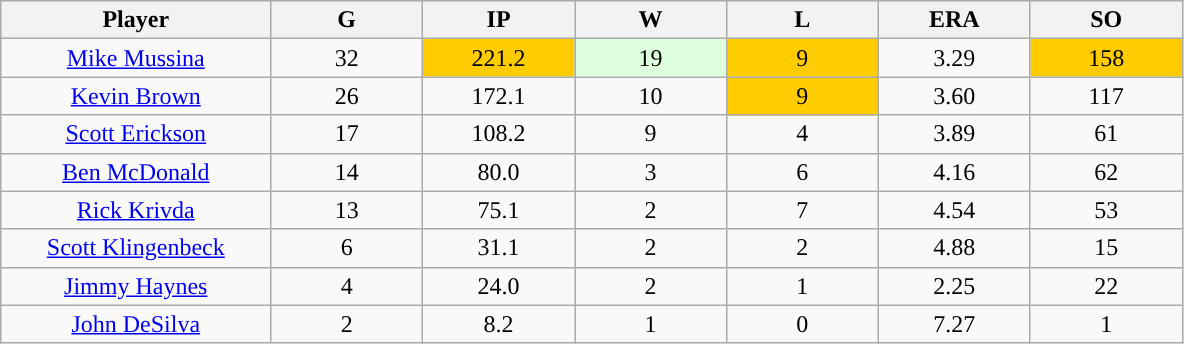<table class="wikitable sortable">
<tr>
<th bgcolor="#DDDDFF" width="16%">Player</th>
<th bgcolor="#DDDDFF" width="9%">G</th>
<th bgcolor="#DDDDFF" width="9%">IP</th>
<th bgcolor="#DDDDFF" width="9%">W</th>
<th bgcolor="#DDDDFF" width="9%">L</th>
<th bgcolor="#DDDDFF" width="9%">ERA</th>
<th bgcolor="#DDDDFF" width="9%">SO</th>
</tr>
<tr align=center>
<td><a href='#'>Mike Mussina</a></td>
<td>32</td>
<td style="background:#fc0;">221.2</td>
<td style="background:#DDFFDD;">19</td>
<td style="background:#fc0;">9</td>
<td>3.29</td>
<td style="background:#fc0;">158</td>
</tr>
<tr align=center>
<td><a href='#'>Kevin Brown</a></td>
<td>26</td>
<td>172.1</td>
<td>10</td>
<td style="background:#fc0;">9</td>
<td>3.60</td>
<td>117</td>
</tr>
<tr align=center>
<td><a href='#'>Scott Erickson</a></td>
<td>17</td>
<td>108.2</td>
<td>9</td>
<td>4</td>
<td>3.89</td>
<td>61</td>
</tr>
<tr align=center>
<td><a href='#'>Ben McDonald</a></td>
<td>14</td>
<td>80.0</td>
<td>3</td>
<td>6</td>
<td>4.16</td>
<td>62</td>
</tr>
<tr align=center>
<td><a href='#'>Rick Krivda</a></td>
<td>13</td>
<td>75.1</td>
<td>2</td>
<td>7</td>
<td>4.54</td>
<td>53</td>
</tr>
<tr align=center>
<td><a href='#'>Scott Klingenbeck</a></td>
<td>6</td>
<td>31.1</td>
<td>2</td>
<td>2</td>
<td>4.88</td>
<td>15</td>
</tr>
<tr align=center>
<td><a href='#'>Jimmy Haynes</a></td>
<td>4</td>
<td>24.0</td>
<td>2</td>
<td>1</td>
<td>2.25</td>
<td>22</td>
</tr>
<tr align=center>
<td><a href='#'>John DeSilva</a></td>
<td>2</td>
<td>8.2</td>
<td>1</td>
<td>0</td>
<td>7.27</td>
<td>1</td>
</tr>
</table>
